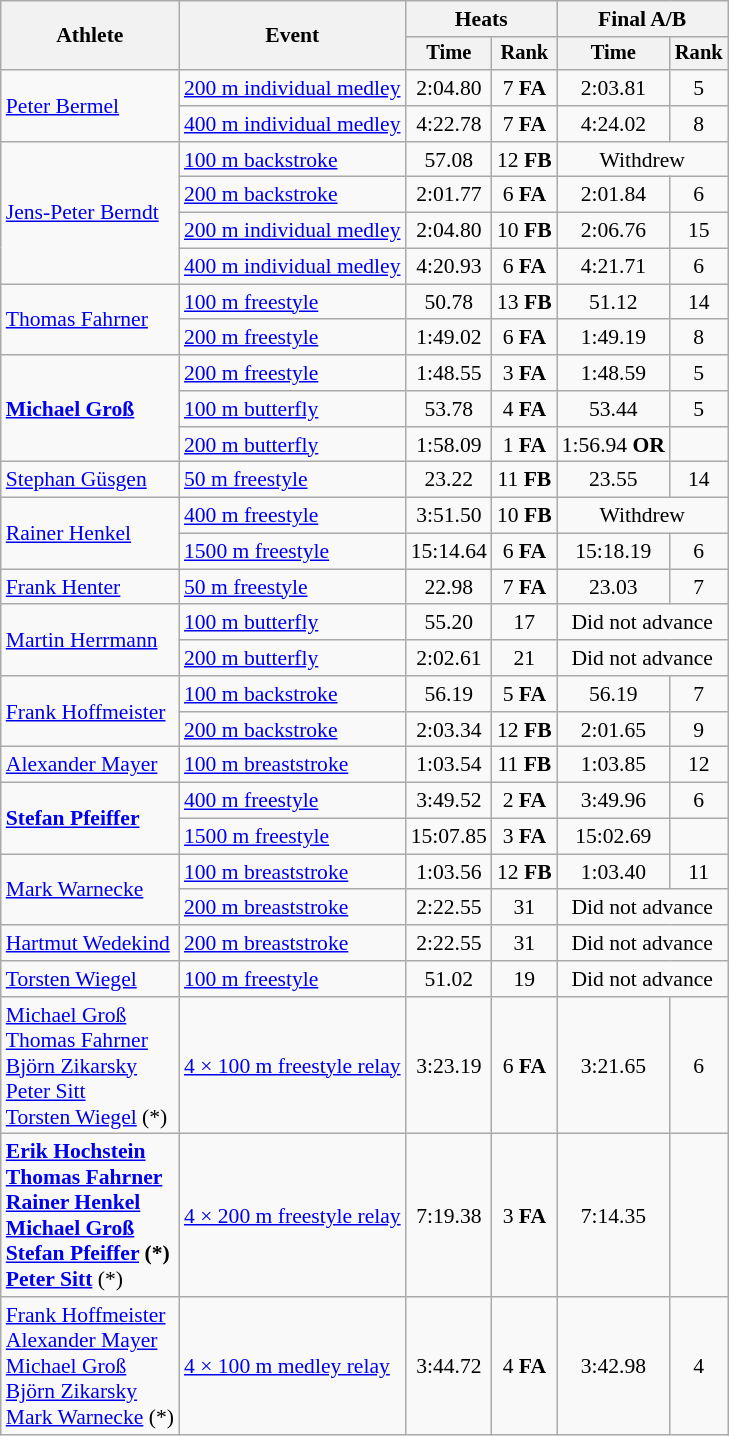<table class="wikitable" style="font-size:90%">
<tr>
<th rowspan="2">Athlete</th>
<th rowspan="2">Event</th>
<th colspan=2>Heats</th>
<th colspan=2>Final A/B</th>
</tr>
<tr style="font-size:95%">
<th>Time</th>
<th>Rank</th>
<th>Time</th>
<th>Rank</th>
</tr>
<tr align=center>
<td align=left rowspan=2><a href='#'>Peter Bermel</a></td>
<td align=left><a href='#'>200 m individual medley</a></td>
<td>2:04.80</td>
<td>7 <strong>FA</strong></td>
<td>2:03.81</td>
<td>5</td>
</tr>
<tr align=center>
<td align=left><a href='#'>400 m individual medley</a></td>
<td>4:22.78</td>
<td>7 <strong>FA</strong></td>
<td>4:24.02</td>
<td>8</td>
</tr>
<tr align=center>
<td align=left rowspan=4><a href='#'>Jens-Peter Berndt</a></td>
<td align=left><a href='#'>100 m backstroke</a></td>
<td>57.08</td>
<td>12 <strong>FB</strong></td>
<td colspan=2>Withdrew</td>
</tr>
<tr align=center>
<td align=left><a href='#'>200 m backstroke</a></td>
<td>2:01.77</td>
<td>6 <strong>FA</strong></td>
<td>2:01.84</td>
<td>6</td>
</tr>
<tr align=center>
<td align=left><a href='#'>200 m individual medley</a></td>
<td>2:04.80</td>
<td>10 <strong>FB</strong></td>
<td>2:06.76</td>
<td>15</td>
</tr>
<tr align=center>
<td align=left><a href='#'>400 m individual medley</a></td>
<td>4:20.93</td>
<td>6 <strong>FA</strong></td>
<td>4:21.71</td>
<td>6</td>
</tr>
<tr align=center>
<td align=left rowspan=2><a href='#'>Thomas Fahrner</a></td>
<td align=left><a href='#'>100 m freestyle</a></td>
<td>50.78</td>
<td>13 <strong>FB</strong></td>
<td>51.12</td>
<td>14</td>
</tr>
<tr align=center>
<td align=left><a href='#'>200 m freestyle</a></td>
<td>1:49.02</td>
<td>6 <strong>FA</strong></td>
<td>1:49.19</td>
<td>8</td>
</tr>
<tr align=center>
<td align=left rowspan=3><strong><a href='#'>Michael Groß</a></strong></td>
<td align=left><a href='#'>200 m freestyle</a></td>
<td>1:48.55</td>
<td>3 <strong>FA</strong></td>
<td>1:48.59</td>
<td>5</td>
</tr>
<tr align=center>
<td align=left><a href='#'>100 m butterfly</a></td>
<td>53.78</td>
<td>4 <strong>FA</strong></td>
<td>53.44</td>
<td>5</td>
</tr>
<tr align=center>
<td align=left><a href='#'>200 m butterfly</a></td>
<td>1:58.09</td>
<td>1 <strong>FA</strong></td>
<td>1:56.94 <strong>OR</strong></td>
<td></td>
</tr>
<tr align=center>
<td align=left><a href='#'>Stephan Güsgen</a></td>
<td align=left><a href='#'>50 m freestyle</a></td>
<td>23.22</td>
<td>11 <strong>FB</strong></td>
<td>23.55</td>
<td>14</td>
</tr>
<tr align=center>
<td align=left rowspan=2><a href='#'>Rainer Henkel</a></td>
<td align=left><a href='#'>400 m freestyle</a></td>
<td>3:51.50</td>
<td>10 <strong>FB</strong></td>
<td colspan=2>Withdrew</td>
</tr>
<tr align=center>
<td align=left><a href='#'>1500 m freestyle</a></td>
<td>15:14.64</td>
<td>6 <strong>FA</strong></td>
<td>15:18.19</td>
<td>6</td>
</tr>
<tr align=center>
<td align=left><a href='#'>Frank Henter</a></td>
<td align=left><a href='#'>50 m freestyle</a></td>
<td>22.98</td>
<td>7 <strong>FA</strong></td>
<td>23.03</td>
<td>7</td>
</tr>
<tr align=center>
<td align=left rowspan=2><a href='#'>Martin Herrmann</a></td>
<td align=left><a href='#'>100 m butterfly</a></td>
<td>55.20</td>
<td>17</td>
<td colspan=2>Did not advance</td>
</tr>
<tr align=center>
<td align=left><a href='#'>200 m butterfly</a></td>
<td>2:02.61</td>
<td>21</td>
<td colspan=2>Did not advance</td>
</tr>
<tr align=center>
<td align=left rowspan=2><a href='#'>Frank Hoffmeister</a></td>
<td align=left><a href='#'>100 m backstroke</a></td>
<td>56.19</td>
<td>5 <strong>FA</strong></td>
<td>56.19</td>
<td>7</td>
</tr>
<tr align=center>
<td align=left><a href='#'>200 m backstroke</a></td>
<td>2:03.34</td>
<td>12 <strong>FB</strong></td>
<td>2:01.65</td>
<td>9</td>
</tr>
<tr align=center>
<td align=left><a href='#'>Alexander Mayer</a></td>
<td align=left><a href='#'>100 m breaststroke</a></td>
<td>1:03.54</td>
<td>11 <strong>FB</strong></td>
<td>1:03.85</td>
<td>12</td>
</tr>
<tr align=center>
<td align=left rowspan=2><strong><a href='#'>Stefan Pfeiffer</a></strong></td>
<td align=left><a href='#'>400 m freestyle</a></td>
<td>3:49.52</td>
<td>2 <strong>FA</strong></td>
<td>3:49.96</td>
<td>6</td>
</tr>
<tr align=center>
<td align=left><a href='#'>1500 m freestyle</a></td>
<td>15:07.85</td>
<td>3 <strong>FA</strong></td>
<td>15:02.69</td>
<td></td>
</tr>
<tr align=center>
<td align=left rowspan=2><a href='#'>Mark Warnecke</a></td>
<td align=left><a href='#'>100 m breaststroke</a></td>
<td>1:03.56</td>
<td>12 <strong>FB</strong></td>
<td>1:03.40</td>
<td>11</td>
</tr>
<tr align=center>
<td align=left><a href='#'>200 m breaststroke</a></td>
<td>2:22.55</td>
<td>31</td>
<td colspan=2>Did not advance</td>
</tr>
<tr align=center>
<td align=left><a href='#'>Hartmut Wedekind</a></td>
<td align=left><a href='#'>200 m breaststroke</a></td>
<td>2:22.55</td>
<td>31</td>
<td colspan=2>Did not advance</td>
</tr>
<tr align=center>
<td align=left><a href='#'>Torsten Wiegel</a></td>
<td align=left><a href='#'>100 m freestyle</a></td>
<td>51.02</td>
<td>19</td>
<td colspan=2>Did not advance</td>
</tr>
<tr align=center>
<td align=left><a href='#'>Michael Groß</a><br><a href='#'>Thomas Fahrner</a><br><a href='#'>Björn Zikarsky</a><br><a href='#'>Peter Sitt</a><br><a href='#'>Torsten Wiegel</a> (*)</td>
<td align=left><a href='#'>4 × 100 m freestyle relay</a></td>
<td>3:23.19</td>
<td>6 <strong>FA</strong></td>
<td>3:21.65</td>
<td>6</td>
</tr>
<tr align=center>
<td align=left><strong><a href='#'>Erik Hochstein</a><br><a href='#'>Thomas Fahrner</a><br><a href='#'>Rainer Henkel</a><br><a href='#'>Michael Groß</a><br><a href='#'>Stefan Pfeiffer</a> (*)<br><a href='#'>Peter Sitt</a></strong> (*)</td>
<td align=left><a href='#'>4 × 200 m freestyle relay</a></td>
<td>7:19.38</td>
<td>3 <strong>FA</strong></td>
<td>7:14.35</td>
<td></td>
</tr>
<tr align=center>
<td align=left><a href='#'>Frank Hoffmeister</a><br><a href='#'>Alexander Mayer</a><br><a href='#'>Michael Groß</a><br><a href='#'>Björn Zikarsky</a><br><a href='#'>Mark Warnecke</a> (*)</td>
<td align=left><a href='#'>4 × 100 m medley relay</a></td>
<td>3:44.72</td>
<td>4 <strong>FA</strong></td>
<td>3:42.98</td>
<td>4</td>
</tr>
</table>
